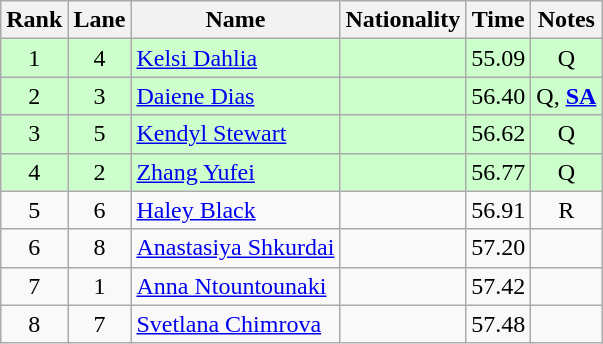<table class="wikitable sortable" style="text-align:center">
<tr>
<th>Rank</th>
<th>Lane</th>
<th>Name</th>
<th>Nationality</th>
<th>Time</th>
<th>Notes</th>
</tr>
<tr bgcolor=ccffcc>
<td>1</td>
<td>4</td>
<td align=left><a href='#'>Kelsi Dahlia</a></td>
<td align=left></td>
<td>55.09</td>
<td>Q</td>
</tr>
<tr bgcolor=ccffcc>
<td>2</td>
<td>3</td>
<td align=left><a href='#'>Daiene Dias</a></td>
<td align=left></td>
<td>56.40</td>
<td>Q, <strong><a href='#'>SA</a></strong></td>
</tr>
<tr bgcolor=ccffcc>
<td>3</td>
<td>5</td>
<td align=left><a href='#'>Kendyl Stewart</a></td>
<td align=left></td>
<td>56.62</td>
<td>Q</td>
</tr>
<tr bgcolor=ccffcc>
<td>4</td>
<td>2</td>
<td align=left><a href='#'>Zhang Yufei</a></td>
<td align=left></td>
<td>56.77</td>
<td>Q</td>
</tr>
<tr>
<td>5</td>
<td>6</td>
<td align=left><a href='#'>Haley Black</a></td>
<td align=left></td>
<td>56.91</td>
<td>R</td>
</tr>
<tr>
<td>6</td>
<td>8</td>
<td align=left><a href='#'>Anastasiya Shkurdai</a></td>
<td align=left></td>
<td>57.20</td>
<td></td>
</tr>
<tr>
<td>7</td>
<td>1</td>
<td align=left><a href='#'>Anna Ntountounaki</a></td>
<td align=left></td>
<td>57.42</td>
<td></td>
</tr>
<tr>
<td>8</td>
<td>7</td>
<td align=left><a href='#'>Svetlana Chimrova</a></td>
<td align=left></td>
<td>57.48</td>
<td></td>
</tr>
</table>
